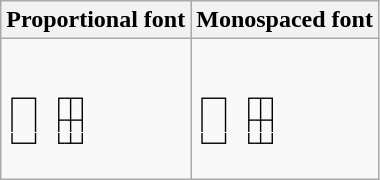<table class=wikitable>
<tr>
<th>Proportional font</th>
<th>Monospaced font</th>
</tr>
<tr>
<td align="left"><pre><br>┌─┐ ┌┬┐
│ │ ├┼┤
└─┘ └┴┘
</pre></td>
<td align="left"><pre><br>┌─┐ ┌┬┐
│ │ ├┼┤
└─┘ └┴┘
</pre></td>
</tr>
</table>
